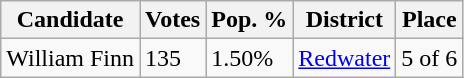<table class="wikitable">
<tr>
<th>Candidate</th>
<th>Votes</th>
<th>Pop. %</th>
<th>District</th>
<th>Place</th>
</tr>
<tr>
<td>William Finn</td>
<td>135</td>
<td>1.50%</td>
<td><a href='#'>Redwater</a></td>
<td>5 of 6</td>
</tr>
</table>
